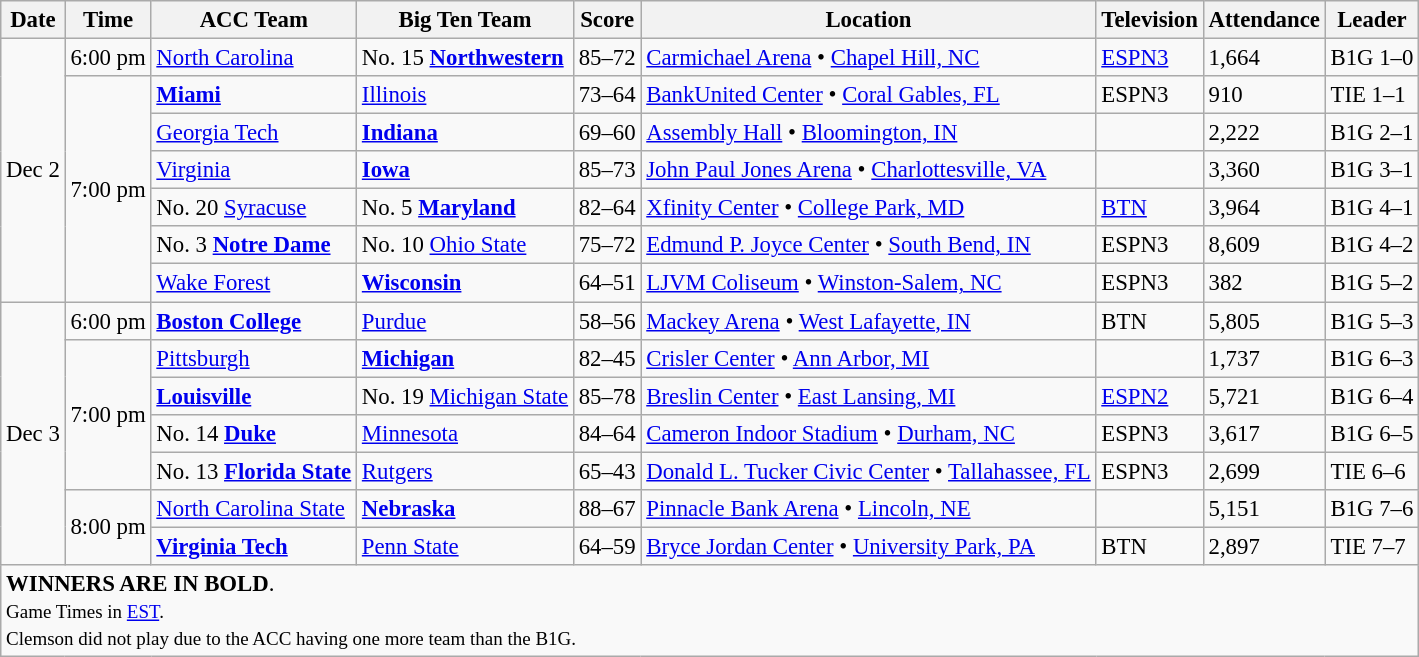<table class="wikitable" style="font-size: 95%">
<tr align="center">
<th>Date</th>
<th>Time</th>
<th>ACC Team</th>
<th>Big Ten Team</th>
<th>Score</th>
<th>Location</th>
<th>Television</th>
<th>Attendance</th>
<th>Leader</th>
</tr>
<tr>
<td rowspan=7>Dec 2</td>
<td>6:00 pm</td>
<td><a href='#'>North Carolina</a></td>
<td>No. 15 <a href='#'><strong>Northwestern</strong></a></td>
<td>85–72</td>
<td><a href='#'>Carmichael Arena</a> • <a href='#'>Chapel Hill, NC</a></td>
<td><a href='#'>ESPN3</a></td>
<td>1,664</td>
<td>B1G 1–0</td>
</tr>
<tr>
<td rowspan=6>7:00 pm</td>
<td><a href='#'><strong>Miami</strong></a></td>
<td><a href='#'>Illinois</a></td>
<td>73–64</td>
<td><a href='#'>BankUnited Center</a> • <a href='#'>Coral Gables, FL</a></td>
<td>ESPN3</td>
<td>910</td>
<td>TIE 1–1</td>
</tr>
<tr>
<td><a href='#'>Georgia Tech</a></td>
<td><a href='#'><strong>Indiana</strong></a></td>
<td>69–60</td>
<td><a href='#'>Assembly Hall</a> • <a href='#'>Bloomington, IN</a></td>
<td></td>
<td>2,222</td>
<td>B1G 2–1</td>
</tr>
<tr>
<td><a href='#'>Virginia</a></td>
<td><a href='#'><strong>Iowa</strong></a></td>
<td>85–73</td>
<td><a href='#'>John Paul Jones Arena</a> • <a href='#'>Charlottesville, VA</a></td>
<td></td>
<td>3,360</td>
<td>B1G 3–1</td>
</tr>
<tr>
<td>No. 20 <a href='#'>Syracuse</a></td>
<td>No. 5 <a href='#'><strong>Maryland</strong></a></td>
<td>82–64</td>
<td><a href='#'>Xfinity Center</a> • <a href='#'>College Park, MD</a></td>
<td><a href='#'>BTN</a></td>
<td>3,964</td>
<td>B1G 4–1</td>
</tr>
<tr>
<td>No. 3 <a href='#'><strong>Notre Dame</strong></a></td>
<td>No. 10 <a href='#'>Ohio State</a></td>
<td>75–72</td>
<td><a href='#'>Edmund P. Joyce Center</a> • <a href='#'>South Bend, IN</a></td>
<td>ESPN3</td>
<td>8,609</td>
<td>B1G 4–2</td>
</tr>
<tr>
<td><a href='#'>Wake Forest</a></td>
<td><a href='#'><strong>Wisconsin</strong></a></td>
<td>64–51</td>
<td><a href='#'>LJVM Coliseum</a> • <a href='#'>Winston-Salem, NC</a></td>
<td>ESPN3</td>
<td>382</td>
<td>B1G 5–2</td>
</tr>
<tr>
<td rowspan=7>Dec 3</td>
<td>6:00 pm</td>
<td><a href='#'><strong>Boston College</strong></a></td>
<td><a href='#'>Purdue</a></td>
<td>58–56</td>
<td><a href='#'>Mackey Arena</a> • <a href='#'>West Lafayette, IN</a></td>
<td>BTN</td>
<td>5,805</td>
<td>B1G 5–3</td>
</tr>
<tr>
<td rowspan=4>7:00 pm</td>
<td><a href='#'>Pittsburgh</a></td>
<td><a href='#'><strong>Michigan</strong></a></td>
<td>82–45</td>
<td><a href='#'>Crisler Center</a> • <a href='#'>Ann Arbor, MI</a></td>
<td></td>
<td>1,737</td>
<td>B1G 6–3</td>
</tr>
<tr>
<td><a href='#'><strong>Louisville</strong></a></td>
<td>No. 19 <a href='#'>Michigan State</a></td>
<td>85–78</td>
<td><a href='#'>Breslin Center</a> • <a href='#'>East Lansing, MI</a></td>
<td><a href='#'>ESPN2</a></td>
<td>5,721</td>
<td>B1G 6–4</td>
</tr>
<tr>
<td>No. 14 <a href='#'><strong>Duke</strong></a></td>
<td><a href='#'>Minnesota</a></td>
<td>84–64</td>
<td><a href='#'>Cameron Indoor Stadium</a> • <a href='#'>Durham, NC</a></td>
<td>ESPN3</td>
<td>3,617</td>
<td>B1G 6–5</td>
</tr>
<tr>
<td>No. 13 <a href='#'><strong>Florida State</strong></a></td>
<td><a href='#'>Rutgers</a></td>
<td>65–43</td>
<td><a href='#'>Donald L. Tucker Civic Center</a> • <a href='#'>Tallahassee, FL</a></td>
<td>ESPN3</td>
<td>2,699</td>
<td>TIE 6–6</td>
</tr>
<tr>
<td rowspan=2>8:00 pm</td>
<td><a href='#'>North Carolina State</a></td>
<td><a href='#'><strong>Nebraska</strong></a></td>
<td>88–67</td>
<td><a href='#'>Pinnacle Bank Arena</a> • <a href='#'>Lincoln, NE</a></td>
<td></td>
<td>5,151</td>
<td>B1G 7–6</td>
</tr>
<tr>
<td><a href='#'><strong>Virginia Tech</strong></a></td>
<td><a href='#'>Penn State</a></td>
<td>64–59</td>
<td><a href='#'>Bryce Jordan Center</a> • <a href='#'>University Park, PA</a></td>
<td>BTN</td>
<td>2,897</td>
<td>TIE 7–7</td>
</tr>
<tr>
<td colspan=9><strong>WINNERS ARE IN BOLD</strong>.<br><small>Game Times in <a href='#'>EST</a>.<br>Clemson did not play due to the ACC having one more team than the B1G.</small></td>
</tr>
</table>
